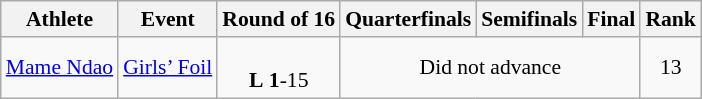<table class="wikitable" border="1" style="font-size:90%">
<tr>
<th>Athlete</th>
<th>Event</th>
<th>Round of 16</th>
<th>Quarterfinals</th>
<th>Semifinals</th>
<th>Final</th>
<th>Rank</th>
</tr>
<tr>
<td><a href='#'>Mame Ndao</a></td>
<td><a href='#'>Girls’ Foil</a></td>
<td align=center><br> <strong>L</strong> <strong>1</strong>-15</td>
<td align=center colspan=3>Did not advance</td>
<td align=center>13</td>
</tr>
</table>
